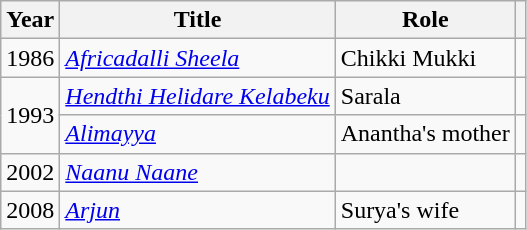<table class="wikitable sortable">
<tr>
<th scope="col">Year</th>
<th scope="col">Title</th>
<th scope="col">Role</th>
<th scope="col" class="unsortable"></th>
</tr>
<tr>
<td>1986</td>
<td><em><a href='#'>Africadalli Sheela</a></em></td>
<td>Chikki Mukki</td>
<td></td>
</tr>
<tr>
<td rowspan=2>1993</td>
<td><em><a href='#'>Hendthi Helidare Kelabeku</a></em></td>
<td>Sarala</td>
<td></td>
</tr>
<tr>
<td><em><a href='#'>Alimayya</a></em></td>
<td>Anantha's mother</td>
<td></td>
</tr>
<tr>
<td>2002</td>
<td><em><a href='#'>Naanu Naane</a></em></td>
<td></td>
<td></td>
</tr>
<tr>
<td>2008</td>
<td><em><a href='#'>Arjun</a></em></td>
<td>Surya's wife</td>
<td></td>
</tr>
</table>
